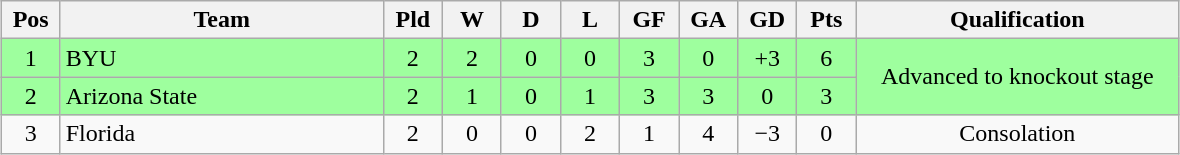<table class="wikitable" style="text-align:center; margin: 1em auto">
<tr>
<th style="width:2em">Pos</th>
<th style="width:13em">Team</th>
<th style="width:2em">Pld</th>
<th style="width:2em">W</th>
<th style="width:2em">D</th>
<th style="width:2em">L</th>
<th style="width:2em">GF</th>
<th style="width:2em">GA</th>
<th style="width:2em">GD</th>
<th style="width:2em">Pts</th>
<th style="width:13em">Qualification</th>
</tr>
<tr bgcolor="#9eff9e">
<td>1</td>
<td style="text-align:left">BYU</td>
<td>2</td>
<td>2</td>
<td>0</td>
<td>0</td>
<td>3</td>
<td>0</td>
<td>+3</td>
<td>6</td>
<td rowspan="2">Advanced to knockout stage</td>
</tr>
<tr bgcolor="#9eff9e">
<td>2</td>
<td style="text-align:left">Arizona State</td>
<td>2</td>
<td>1</td>
<td>0</td>
<td>1</td>
<td>3</td>
<td>3</td>
<td>0</td>
<td>3</td>
</tr>
<tr>
<td>3</td>
<td style="text-align:left">Florida</td>
<td>2</td>
<td>0</td>
<td>0</td>
<td>2</td>
<td>1</td>
<td>4</td>
<td>−3</td>
<td>0</td>
<td>Consolation</td>
</tr>
</table>
